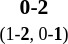<table style="width:100%;" cellspacing="1">
<tr>
<th width=25%></th>
<th width=10%></th>
<th width=25%></th>
</tr>
<tr style=font-size:90%>
<td align=right></td>
<td align=center><strong> 0-2 </strong><br><small>(1-<strong>2</strong>, 0-<strong>1</strong>)</small></td>
<td><strong></strong></td>
</tr>
</table>
